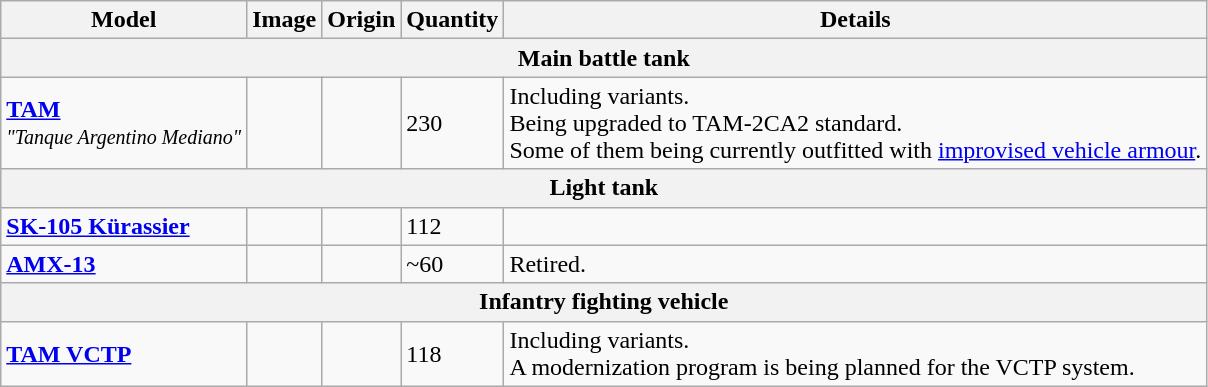<table class="wikitable">
<tr>
<th>Model</th>
<th>Image</th>
<th>Origin</th>
<th>Quantity</th>
<th>Details</th>
</tr>
<tr>
<th colspan="5">Main battle tank</th>
</tr>
<tr>
<td><a href='#'><strong>TAM</strong></a><br><small><em>"Tanque Argentino Mediano"</em></small></td>
<td></td>
<td><br></td>
<td>230</td>
<td>Including variants.<br>Being upgraded to TAM-2CA2 standard.<br>Some of them being currently outfitted with <a href='#'>improvised vehicle armour</a>.</td>
</tr>
<tr>
<th colspan="5">Light tank</th>
</tr>
<tr>
<td><strong><a href='#'>SK-105 Kürassier</a></strong></td>
<td></td>
<td></td>
<td>112</td>
<td></td>
</tr>
<tr>
<td><strong><a href='#'>AMX-13</a></strong></td>
<td></td>
<td></td>
<td>~60</td>
<td>Retired.</td>
</tr>
<tr>
<th colspan="5">Infantry fighting vehicle</th>
</tr>
<tr>
<td><a href='#'><strong>TAM VCTP</strong></a></td>
<td></td>
<td><br></td>
<td>118</td>
<td>Including variants.<br>A modernization program is being planned for the VCTP system.</td>
</tr>
</table>
